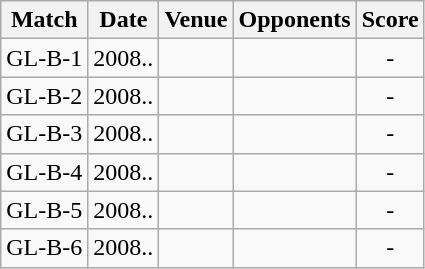<table class="wikitable" style="text-align:center;">
<tr>
<th>Match</th>
<th>Date</th>
<th>Venue</th>
<th>Opponents</th>
<th>Score</th>
</tr>
<tr>
<td>GL-B-1</td>
<td>2008..</td>
<td><a href='#'></a></td>
<td><a href='#'></a></td>
<td>-</td>
</tr>
<tr>
<td>GL-B-2</td>
<td>2008..</td>
<td><a href='#'></a></td>
<td><a href='#'></a></td>
<td>-</td>
</tr>
<tr>
<td>GL-B-3</td>
<td>2008..</td>
<td><a href='#'></a></td>
<td><a href='#'></a></td>
<td>-</td>
</tr>
<tr>
<td>GL-B-4</td>
<td>2008..</td>
<td><a href='#'></a></td>
<td><a href='#'></a></td>
<td>-</td>
</tr>
<tr>
<td>GL-B-5</td>
<td>2008..</td>
<td><a href='#'></a></td>
<td><a href='#'></a></td>
<td>-</td>
</tr>
<tr>
<td>GL-B-6</td>
<td>2008..</td>
<td><a href='#'></a></td>
<td><a href='#'></a></td>
<td>-</td>
</tr>
</table>
